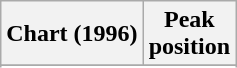<table class="wikitable sortable">
<tr>
<th align="left">Chart (1996)</th>
<th align="center">Peak<br>position</th>
</tr>
<tr>
</tr>
<tr>
</tr>
<tr>
</tr>
</table>
